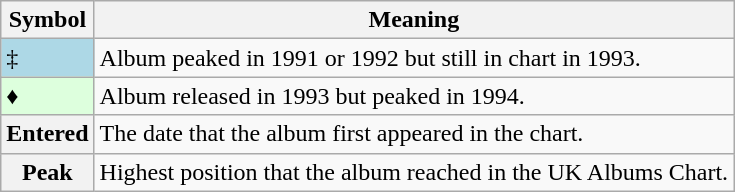<table Class="wikitable">
<tr>
<th>Symbol</th>
<th>Meaning</th>
</tr>
<tr>
<td bgcolor=lightblue>‡</td>
<td>Album peaked in 1991 or 1992 but still in chart in 1993.</td>
</tr>
<tr>
<td bgcolor=#DDFFDD>♦</td>
<td>Album released in 1993 but peaked in 1994.</td>
</tr>
<tr>
<th>Entered</th>
<td>The date that the album first appeared in the chart.</td>
</tr>
<tr>
<th>Peak</th>
<td>Highest position that the album reached in the UK Albums Chart.</td>
</tr>
</table>
